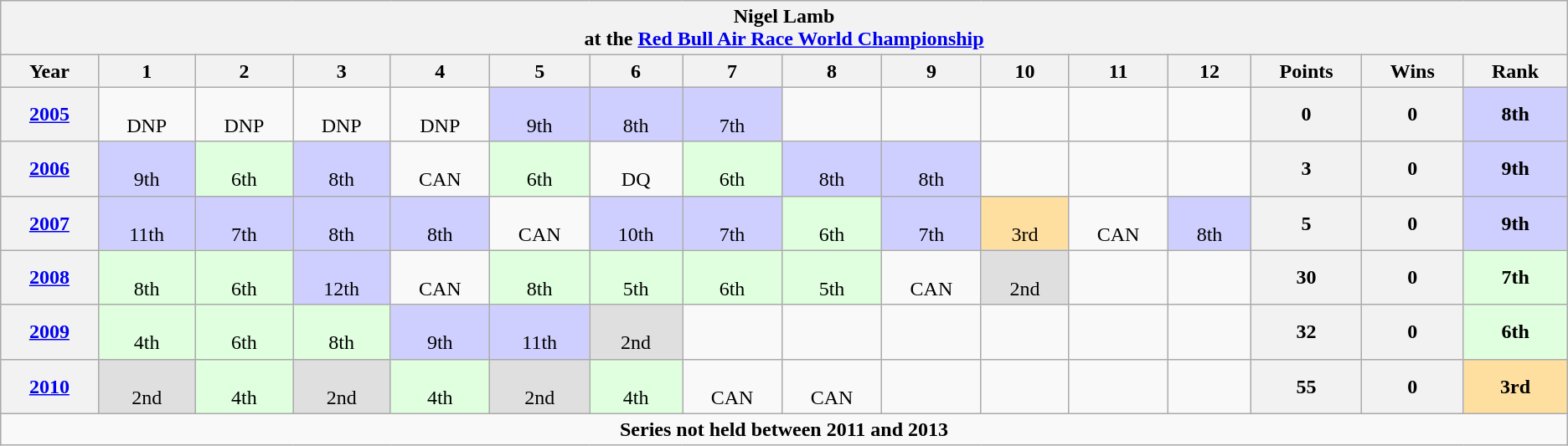<table class="wikitable">
<tr>
<th colspan=16 align=center> Nigel Lamb<br>at the <a href='#'>Red Bull Air Race World Championship</a></th>
</tr>
<tr>
<th width="2%">Year</th>
<th width="2%">1</th>
<th width="2%">2</th>
<th width="2%">3</th>
<th width="2%">4</th>
<th width="2%">5</th>
<th width="2%">6</th>
<th width="2%">7</th>
<th width="2%">8</th>
<th width="2%">9</th>
<th width="2%">10</th>
<th width="2%">11</th>
<th width="2%">12</th>
<th width="2%">Points</th>
<th width="2%">Wins</th>
<th width="2%">Rank</th>
</tr>
<tr align=center>
<th><a href='#'>2005</a></th>
<td><br>DNP</td>
<td><br>DNP</td>
<td><br>DNP</td>
<td><br>DNP</td>
<td style="background:#cfcfff;"><br>9th</td>
<td style="background:#cfcfff;"><br>8th</td>
<td style="background:#cfcfff;"><br>7th</td>
<td></td>
<td></td>
<td></td>
<td></td>
<td></td>
<th>0</th>
<th>0</th>
<td style="background:#cfcfff;"><strong>8th</strong></td>
</tr>
<tr align=center>
<th><a href='#'>2006</a></th>
<td style="background:#cfcfff;"><br>9th</td>
<td style="background:#dfffdf;"><br>6th</td>
<td style="background:#cfcfff;"><br>8th</td>
<td><br>CAN</td>
<td style="background:#dfffdf;"><br>6th</td>
<td><br>DQ</td>
<td style="background:#dfffdf;"><br>6th</td>
<td style="background:#cfcfff;"><br>8th</td>
<td style="background:#cfcfff;"><br>8th</td>
<td></td>
<td></td>
<td></td>
<th>3</th>
<th>0</th>
<td style="background:#cfcfff;"><strong>9th</strong></td>
</tr>
<tr align=center>
<th><a href='#'>2007</a></th>
<td style="background:#cfcfff;"><br>11th</td>
<td style="background:#cfcfff;"><br>7th</td>
<td style="background:#cfcfff;"><br>8th</td>
<td style="background:#cfcfff;"><br>8th</td>
<td><br>CAN</td>
<td style="background:#cfcfff;"><br>10th</td>
<td style="background:#cfcfff;"><br>7th</td>
<td style="background:#dfffdf;"><br>6th</td>
<td style="background:#cfcfff;"><br>7th</td>
<td style="background:#ffdf9f;"><br>3rd</td>
<td><br>CAN</td>
<td style="background:#cfcfff;"><br>8th</td>
<th>5</th>
<th>0</th>
<td style="background:#cfcfff;"><strong>9th</strong></td>
</tr>
<tr align=center>
<th><a href='#'>2008</a></th>
<td style="background:#dfffdf;"><br>8th</td>
<td style="background:#dfffdf;"><br>6th</td>
<td style="background:#cfcfff;"><br>12th</td>
<td><br>CAN</td>
<td style="background:#dfffdf;"><br>8th</td>
<td style="background:#dfffdf;"><br>5th</td>
<td style="background:#dfffdf;"><br>6th</td>
<td style="background:#dfffdf;"><br>5th</td>
<td><br>CAN</td>
<td style="background:#dfdfdf;"><br>2nd</td>
<td></td>
<td></td>
<th>30</th>
<th>0</th>
<td style="background:#dfffdf;"><strong>7th</strong></td>
</tr>
<tr align=center>
<th><a href='#'>2009</a></th>
<td style="background:#dfffdf;"><br>4th</td>
<td style="background:#dfffdf;"><br>6th</td>
<td style="background:#dfffdf;"><br>8th</td>
<td style="background:#cfcfff;"><br>9th</td>
<td style="background:#cfcfff;"><br>11th</td>
<td style="background:#dfdfdf;"><br>2nd</td>
<td></td>
<td></td>
<td></td>
<td></td>
<td></td>
<td></td>
<th>32</th>
<th>0</th>
<td style="background:#dfffdf;"><strong>6th</strong></td>
</tr>
<tr align=center>
<th><a href='#'>2010</a></th>
<td style="background:#dfdfdf;"><br>2nd</td>
<td style="background:#dfffdf;"><br>4th</td>
<td style="background:#dfdfdf;"><br>2nd</td>
<td style="background:#dfffdf;"><br>4th</td>
<td style="background:#dfdfdf;"><br>2nd</td>
<td style="background:#dfffdf;"><br>4th</td>
<td><br>CAN</td>
<td><br>CAN</td>
<td></td>
<td></td>
<td></td>
<td></td>
<th>55</th>
<th>0</th>
<td style="background:#ffdf9f;"><strong>3rd</strong></td>
</tr>
<tr align=center>
<td colspan=16><strong>Series not held between 2011 and 2013</strong></td>
</tr>
</table>
